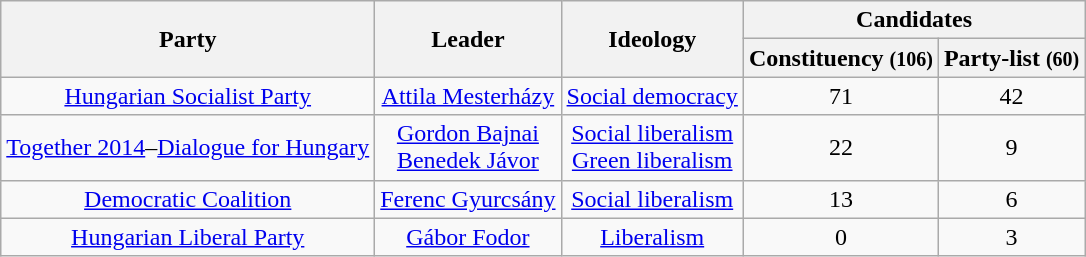<table class="wikitable center" style="text-align:center">
<tr align="center">
<th rowspan=2>Party</th>
<th rowspan=2>Leader</th>
<th rowspan=2>Ideology</th>
<th colspan=2>Candidates</th>
</tr>
<tr>
<th>Constituency <small>(106)</small></th>
<th>Party-list <small>(60)</small></th>
</tr>
<tr>
<td><a href='#'>Hungarian Socialist Party</a></td>
<td><a href='#'>Attila Mesterházy</a></td>
<td><a href='#'>Social democracy</a></td>
<td>71</td>
<td>42</td>
</tr>
<tr>
<td><a href='#'>Together 2014</a>–<a href='#'>Dialogue for Hungary</a></td>
<td><a href='#'>Gordon Bajnai</a><br><a href='#'>Benedek Jávor</a></td>
<td><a href='#'>Social liberalism</a><br><a href='#'>Green liberalism</a></td>
<td>22</td>
<td>9</td>
</tr>
<tr>
<td><a href='#'>Democratic Coalition</a></td>
<td><a href='#'>Ferenc Gyurcsány</a></td>
<td><a href='#'>Social liberalism</a></td>
<td>13</td>
<td>6</td>
</tr>
<tr>
<td><a href='#'>Hungarian Liberal Party</a></td>
<td><a href='#'>Gábor Fodor</a></td>
<td><a href='#'>Liberalism</a></td>
<td>0</td>
<td>3</td>
</tr>
</table>
